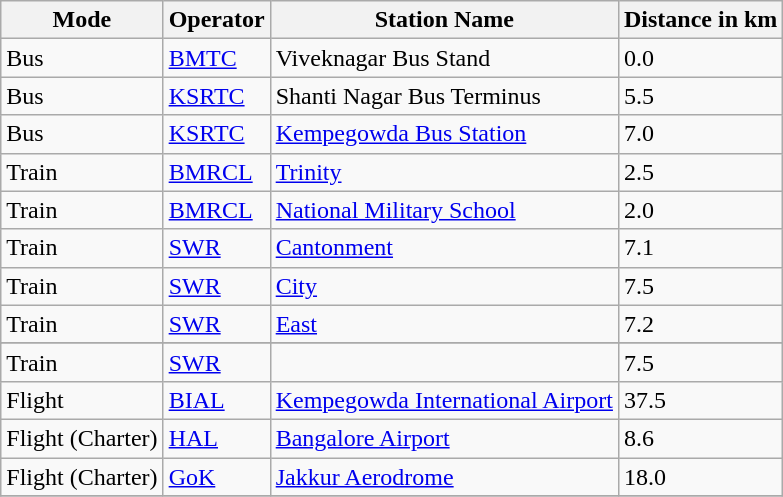<table class="wikitable sortable">
<tr>
<th>Mode</th>
<th>Operator</th>
<th>Station Name</th>
<th>Distance in km</th>
</tr>
<tr>
<td>Bus</td>
<td><a href='#'>BMTC</a></td>
<td>Viveknagar Bus Stand</td>
<td>0.0</td>
</tr>
<tr>
<td>Bus</td>
<td><a href='#'>KSRTC</a></td>
<td>Shanti Nagar Bus Terminus</td>
<td>5.5</td>
</tr>
<tr>
<td>Bus</td>
<td><a href='#'>KSRTC</a></td>
<td><a href='#'>Kempegowda Bus Station</a></td>
<td>7.0</td>
</tr>
<tr>
<td>Train</td>
<td> <a href='#'>BMRCL</a></td>
<td><a href='#'>Trinity</a> </td>
<td>2.5</td>
</tr>
<tr>
<td>Train</td>
<td> <a href='#'>BMRCL</a></td>
<td><a href='#'>National Military School</a> </td>
<td>2.0</td>
</tr>
<tr>
<td>Train</td>
<td><a href='#'>SWR</a></td>
<td><a href='#'>Cantonment</a></td>
<td>7.1</td>
</tr>
<tr>
<td>Train</td>
<td><a href='#'>SWR</a></td>
<td><a href='#'>City</a></td>
<td>7.5</td>
</tr>
<tr>
<td>Train</td>
<td><a href='#'>SWR</a></td>
<td><a href='#'>East</a></td>
<td>7.2</td>
</tr>
<tr>
</tr>
<tr>
<td>Train</td>
<td><a href='#'>SWR</a></td>
<td></td>
<td>7.5</td>
</tr>
<tr>
<td>Flight</td>
<td><a href='#'>BIAL</a></td>
<td><a href='#'>Kempegowda International Airport</a></td>
<td>37.5</td>
</tr>
<tr>
<td>Flight (Charter)</td>
<td><a href='#'>HAL</a></td>
<td><a href='#'>Bangalore Airport</a></td>
<td>8.6</td>
</tr>
<tr>
<td>Flight (Charter)</td>
<td><a href='#'>GoK</a></td>
<td><a href='#'>Jakkur Aerodrome</a></td>
<td>18.0</td>
</tr>
<tr>
</tr>
</table>
